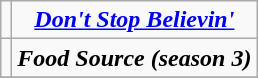<table class="wikitable" style="text-align:center">
<tr>
<td><div></div></td>
<td><strong><em><a href='#'>Don't Stop Believin'</a></em></strong></td>
</tr>
<tr>
<td><div></div></td>
<td><strong><em>Food Source<em> (season 3)<strong></td>
</tr>
<tr>
</tr>
</table>
